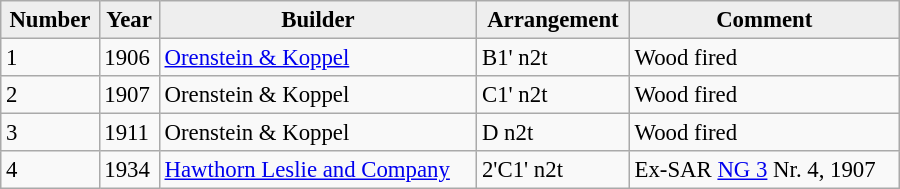<table class="wikitable" style="font-size:95%"  width="600">
<tr ->
<th style="background:#EEEEEE">Number</th>
<th style="background:#EEEEEE">Year</th>
<th style="background:#EEEEEE">Builder</th>
<th style="background:#EEEEEE">Arrangement</th>
<th style="background:#EEEEEE">Comment</th>
</tr>
<tr ->
<td>1</td>
<td>1906</td>
<td><a href='#'>Orenstein & Koppel</a></td>
<td>B1' n2t</td>
<td>Wood fired</td>
</tr>
<tr>
<td>2</td>
<td>1907</td>
<td>Orenstein & Koppel</td>
<td>C1' n2t</td>
<td>Wood fired</td>
</tr>
<tr>
<td>3</td>
<td>1911</td>
<td>Orenstein & Koppel</td>
<td>D n2t</td>
<td>Wood fired</td>
</tr>
<tr>
<td>4</td>
<td>1934</td>
<td><a href='#'>Hawthorn Leslie and Company</a></td>
<td>2'C1' n2t</td>
<td>Ex-SAR <a href='#'>NG 3</a> Nr. 4, 1907</td>
</tr>
</table>
